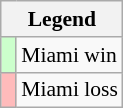<table class="wikitable" style="font-size:90%">
<tr>
<th colspan="2">Legend</th>
</tr>
<tr>
<td bgcolor="#ccffcc"> </td>
<td>Miami win</td>
</tr>
<tr>
<td bgcolor="#ffbbbb"> </td>
<td>Miami loss</td>
</tr>
</table>
